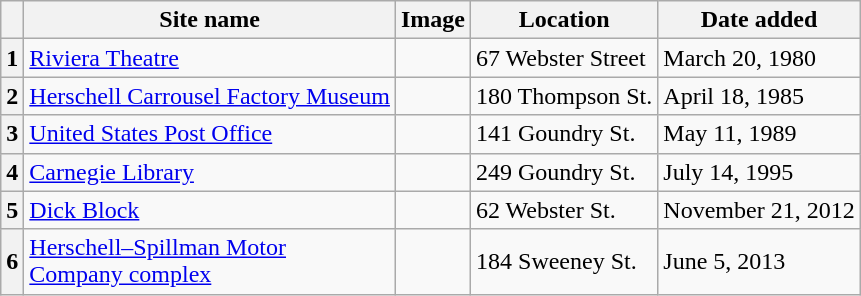<table class="wikitable sortable">
<tr>
<th></th>
<th>Site name</th>
<th>Image</th>
<th>Location</th>
<th>Date added</th>
</tr>
<tr>
<th>1</th>
<td><a href='#'>Riviera Theatre</a></td>
<td></td>
<td>67 Webster Street</td>
<td>March 20, 1980</td>
</tr>
<tr>
<th>2</th>
<td><a href='#'>Herschell Carrousel Factory Museum</a></td>
<td></td>
<td>180 Thompson St.</td>
<td>April 18, 1985</td>
</tr>
<tr>
<th>3</th>
<td><a href='#'>United States Post Office</a></td>
<td></td>
<td>141 Goundry St.</td>
<td>May 11, 1989</td>
</tr>
<tr>
<th>4</th>
<td><a href='#'>Carnegie Library</a></td>
<td></td>
<td>249 Goundry St.</td>
<td>July 14, 1995</td>
</tr>
<tr>
<th>5</th>
<td><a href='#'>Dick Block</a></td>
<td></td>
<td>62 Webster St.</td>
<td>November 21, 2012</td>
</tr>
<tr>
<th>6</th>
<td><a href='#'>Herschell–Spillman Motor<br> Company complex</a></td>
<td></td>
<td>184 Sweeney St.</td>
<td>June 5, 2013</td>
</tr>
</table>
